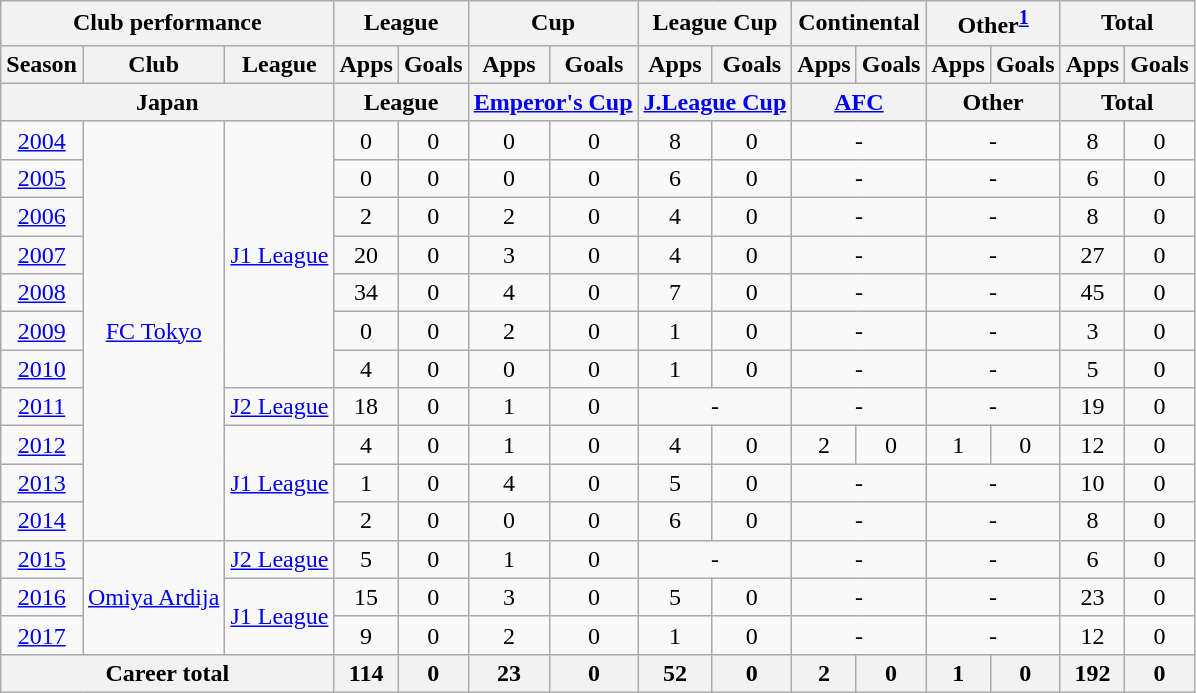<table class="wikitable" style="text-align:center">
<tr>
<th colspan=3>Club performance</th>
<th colspan=2>League</th>
<th colspan=2>Cup</th>
<th colspan=2>League Cup</th>
<th colspan=2>Continental</th>
<th colspan="2">Other<sup><a href='#'>1</a></sup></th>
<th colspan=2>Total</th>
</tr>
<tr>
<th>Season</th>
<th>Club</th>
<th>League</th>
<th>Apps</th>
<th>Goals</th>
<th>Apps</th>
<th>Goals</th>
<th>Apps</th>
<th>Goals</th>
<th>Apps</th>
<th>Goals</th>
<th>Apps</th>
<th>Goals</th>
<th>Apps</th>
<th>Goals</th>
</tr>
<tr>
<th colspan=3>Japan</th>
<th colspan=2>League</th>
<th colspan=2><a href='#'>Emperor's Cup</a></th>
<th colspan=2><a href='#'>J.League Cup</a></th>
<th colspan=2><a href='#'>AFC</a></th>
<th colspan=2>Other</th>
<th colspan=2>Total</th>
</tr>
<tr>
<td><a href='#'>2004</a></td>
<td rowspan="11"><a href='#'>FC Tokyo</a></td>
<td rowspan="7"><a href='#'>J1 League</a></td>
<td>0</td>
<td>0</td>
<td>0</td>
<td>0</td>
<td>8</td>
<td>0</td>
<td colspan="2">-</td>
<td colspan="2">-</td>
<td>8</td>
<td>0</td>
</tr>
<tr>
<td><a href='#'>2005</a></td>
<td>0</td>
<td>0</td>
<td>0</td>
<td>0</td>
<td>6</td>
<td>0</td>
<td colspan="2">-</td>
<td colspan="2">-</td>
<td>6</td>
<td>0</td>
</tr>
<tr>
<td><a href='#'>2006</a></td>
<td>2</td>
<td>0</td>
<td>2</td>
<td>0</td>
<td>4</td>
<td>0</td>
<td colspan="2">-</td>
<td colspan="2">-</td>
<td>8</td>
<td>0</td>
</tr>
<tr>
<td><a href='#'>2007</a></td>
<td>20</td>
<td>0</td>
<td>3</td>
<td>0</td>
<td>4</td>
<td>0</td>
<td colspan="2">-</td>
<td colspan="2">-</td>
<td>27</td>
<td>0</td>
</tr>
<tr>
<td><a href='#'>2008</a></td>
<td>34</td>
<td>0</td>
<td>4</td>
<td>0</td>
<td>7</td>
<td>0</td>
<td colspan="2">-</td>
<td colspan="2">-</td>
<td>45</td>
<td>0</td>
</tr>
<tr>
<td><a href='#'>2009</a></td>
<td>0</td>
<td>0</td>
<td>2</td>
<td>0</td>
<td>1</td>
<td>0</td>
<td colspan="2">-</td>
<td colspan="2">-</td>
<td>3</td>
<td>0</td>
</tr>
<tr>
<td><a href='#'>2010</a></td>
<td>4</td>
<td>0</td>
<td>0</td>
<td>0</td>
<td>1</td>
<td>0</td>
<td colspan="2">-</td>
<td colspan="2">-</td>
<td>5</td>
<td>0</td>
</tr>
<tr>
<td><a href='#'>2011</a></td>
<td><a href='#'>J2 League</a></td>
<td>18</td>
<td>0</td>
<td>1</td>
<td>0</td>
<td colspan="2">-</td>
<td colspan="2">-</td>
<td colspan="2">-</td>
<td>19</td>
<td>0</td>
</tr>
<tr>
<td><a href='#'>2012</a></td>
<td rowspan="3"><a href='#'>J1 League</a></td>
<td>4</td>
<td>0</td>
<td>1</td>
<td>0</td>
<td>4</td>
<td>0</td>
<td>2</td>
<td>0</td>
<td>1</td>
<td>0</td>
<td>12</td>
<td>0</td>
</tr>
<tr>
<td><a href='#'>2013</a></td>
<td>1</td>
<td>0</td>
<td>4</td>
<td>0</td>
<td>5</td>
<td>0</td>
<td colspan="2">-</td>
<td colspan="2">-</td>
<td>10</td>
<td>0</td>
</tr>
<tr>
<td><a href='#'>2014</a></td>
<td>2</td>
<td>0</td>
<td>0</td>
<td>0</td>
<td>6</td>
<td>0</td>
<td colspan="2">-</td>
<td colspan="2">-</td>
<td>8</td>
<td>0</td>
</tr>
<tr>
<td><a href='#'>2015</a></td>
<td rowspan="3"><a href='#'>Omiya Ardija</a></td>
<td><a href='#'>J2 League</a></td>
<td>5</td>
<td>0</td>
<td>1</td>
<td>0</td>
<td colspan="2">-</td>
<td colspan="2">-</td>
<td colspan="2">-</td>
<td>6</td>
<td>0</td>
</tr>
<tr>
<td><a href='#'>2016</a></td>
<td rowspan="2"><a href='#'>J1 League</a></td>
<td>15</td>
<td>0</td>
<td>3</td>
<td>0</td>
<td>5</td>
<td>0</td>
<td colspan="2">-</td>
<td colspan="2">-</td>
<td>23</td>
<td>0</td>
</tr>
<tr>
<td><a href='#'>2017</a></td>
<td>9</td>
<td>0</td>
<td>2</td>
<td>0</td>
<td>1</td>
<td>0</td>
<td colspan="2">-</td>
<td colspan="2">-</td>
<td>12</td>
<td>0</td>
</tr>
<tr>
<th colspan=3>Career total</th>
<th>114</th>
<th>0</th>
<th>23</th>
<th>0</th>
<th>52</th>
<th>0</th>
<th>2</th>
<th>0</th>
<th>1</th>
<th>0</th>
<th>192</th>
<th>0</th>
</tr>
</table>
